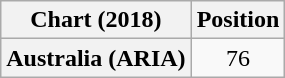<table class="wikitable plainrowheaders" style="text-align:center">
<tr>
<th>Chart (2018)</th>
<th>Position</th>
</tr>
<tr>
<th scope="row">Australia (ARIA)</th>
<td>76</td>
</tr>
</table>
